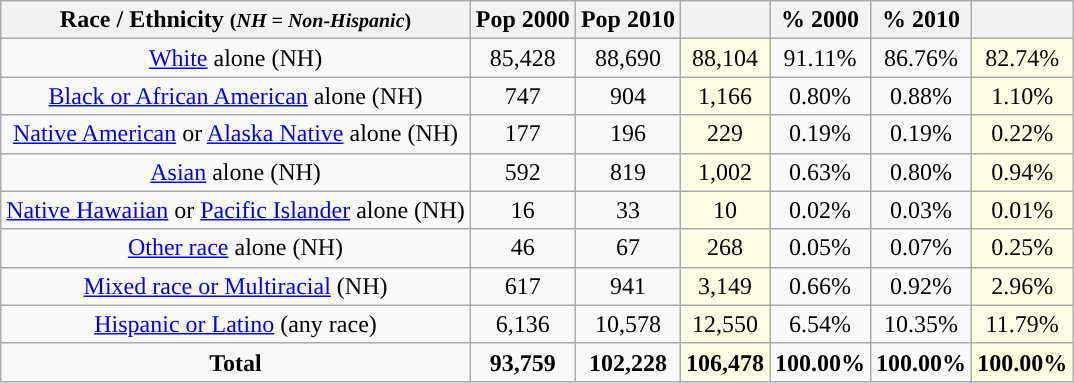<table class="wikitable" style="text-align:center;">
<tr>
<th>Race / Ethnicity <small>(<em>NH = Non-Hispanic</em>)</small></th>
<th>Pop 2000</th>
<th>Pop 2010</th>
<th></th>
<th>% 2000</th>
<th>% 2010</th>
<th></th>
</tr>
<tr>
<td><a href='#'>White</a> alone (NH)</td>
<td>85,428</td>
<td>88,690</td>
<td style='background: #ffffe6;'>88,104</td>
<td>91.11%</td>
<td>86.76%</td>
<td style='background: #ffffe6;'>82.74%</td>
</tr>
<tr>
<td><a href='#'>Black or African American</a> alone (NH)</td>
<td>747</td>
<td>904</td>
<td style='background: #ffffe6;'>1,166</td>
<td>0.80%</td>
<td>0.88%</td>
<td style='background: #ffffe6;'>1.10%</td>
</tr>
<tr>
<td><a href='#'>Native American</a> or <a href='#'>Alaska Native</a> alone (NH)</td>
<td>177</td>
<td>196</td>
<td style='background: #ffffe6;'>229</td>
<td>0.19%</td>
<td>0.19%</td>
<td style='background: #ffffe6;'>0.22%</td>
</tr>
<tr>
<td><a href='#'>Asian</a> alone (NH)</td>
<td>592</td>
<td>819</td>
<td style='background: #ffffe6;'>1,002</td>
<td>0.63%</td>
<td>0.80%</td>
<td style='background: #ffffe6;'>0.94%</td>
</tr>
<tr>
<td><a href='#'>Native Hawaiian</a> or <a href='#'>Pacific Islander</a> alone (NH)</td>
<td>16</td>
<td>33</td>
<td style='background: #ffffe6;'>10</td>
<td>0.02%</td>
<td>0.03%</td>
<td style='background: #ffffe6;'>0.01%</td>
</tr>
<tr>
<td><a href='#'>Other race</a> alone (NH)</td>
<td>46</td>
<td>67</td>
<td style='background: #ffffe6;'>268</td>
<td>0.05%</td>
<td>0.07%</td>
<td style='background: #ffffe6;'>0.25%</td>
</tr>
<tr>
<td><a href='#'>Mixed race or Multiracial</a> (NH)</td>
<td>617</td>
<td>941</td>
<td style='background: #ffffe6;'>3,149</td>
<td>0.66%</td>
<td>0.92%</td>
<td style='background: #ffffe6;'>2.96%</td>
</tr>
<tr>
<td><a href='#'>Hispanic or Latino</a> (any race)</td>
<td>6,136</td>
<td>10,578</td>
<td style='background: #ffffe6;'>12,550</td>
<td>6.54%</td>
<td>10.35%</td>
<td style='background: #ffffe6;'>11.79%</td>
</tr>
<tr>
<td><strong>Total</strong></td>
<td><strong>93,759</strong></td>
<td><strong>102,228</strong></td>
<td style='background: #ffffe6;'><strong>106,478</strong></td>
<td><strong>100.00%</strong></td>
<td><strong>100.00%</strong></td>
<td style='background: #ffffe6;'><strong>100.00%</strong></td>
</tr>
</table>
